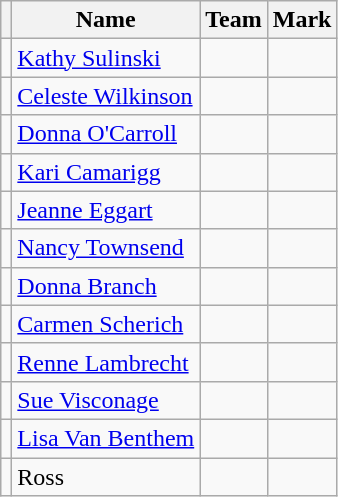<table class=wikitable>
<tr>
<th></th>
<th>Name</th>
<th>Team</th>
<th>Mark</th>
</tr>
<tr>
<td></td>
<td><a href='#'>Kathy Sulinski</a></td>
<td></td>
<td></td>
</tr>
<tr>
<td></td>
<td><a href='#'>Celeste Wilkinson</a></td>
<td></td>
<td></td>
</tr>
<tr>
<td></td>
<td><a href='#'>Donna O'Carroll</a></td>
<td></td>
<td></td>
</tr>
<tr>
<td></td>
<td><a href='#'>Kari Camarigg</a></td>
<td></td>
<td></td>
</tr>
<tr>
<td></td>
<td><a href='#'>Jeanne Eggart</a></td>
<td></td>
<td></td>
</tr>
<tr>
<td></td>
<td><a href='#'>Nancy Townsend</a></td>
<td></td>
<td></td>
</tr>
<tr>
<td></td>
<td><a href='#'>Donna Branch</a></td>
<td></td>
<td></td>
</tr>
<tr>
<td></td>
<td><a href='#'>Carmen Scherich</a></td>
<td></td>
<td></td>
</tr>
<tr>
<td></td>
<td><a href='#'>Renne Lambrecht</a></td>
<td></td>
<td></td>
</tr>
<tr>
<td></td>
<td><a href='#'>Sue Visconage</a></td>
<td></td>
<td></td>
</tr>
<tr>
<td></td>
<td><a href='#'>Lisa Van Benthem</a></td>
<td></td>
<td></td>
</tr>
<tr>
<td></td>
<td>Ross</td>
<td></td>
<td></td>
</tr>
</table>
